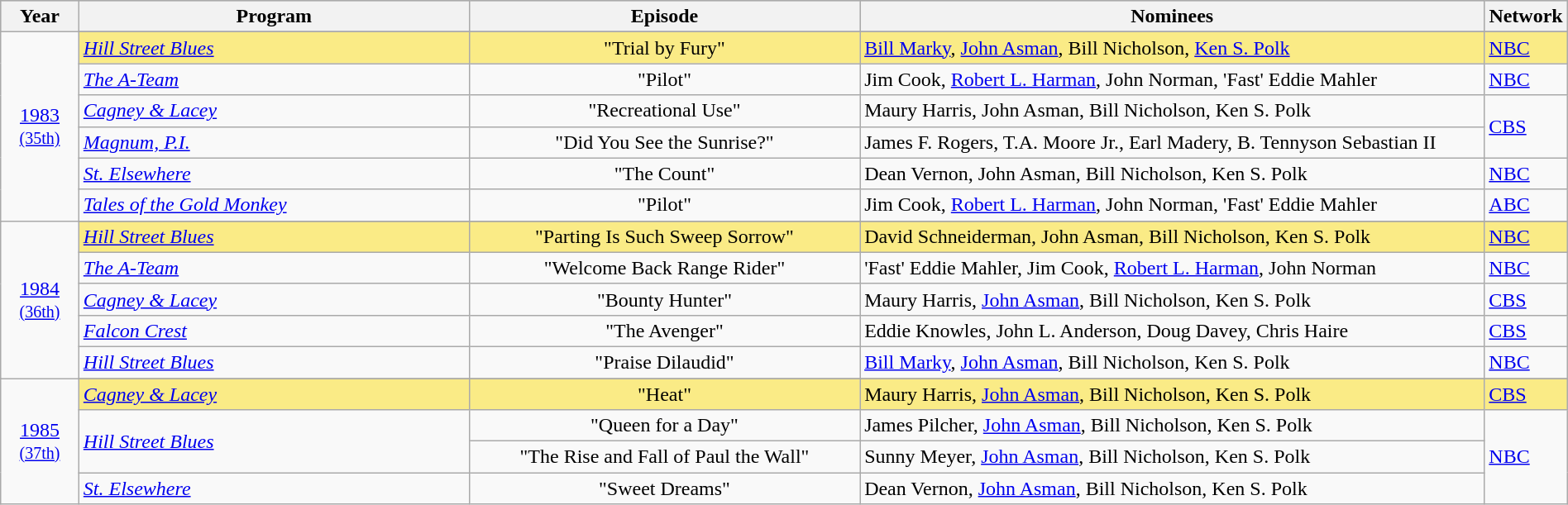<table class="wikitable" style="width:100%">
<tr bgcolor="#bebebe">
<th width="5%">Year</th>
<th width="25%">Program</th>
<th width="25%">Episode</th>
<th width="40%">Nominees</th>
<th width="5%">Network</th>
</tr>
<tr>
<td rowspan=7 style="text-align:center"><a href='#'>1983</a><br><small><a href='#'>(35th)</a></small><br></td>
</tr>
<tr style="background:#FAEB86">
<td><em><a href='#'>Hill Street Blues</a></em></td>
<td align=center>"Trial by Fury"</td>
<td><a href='#'>Bill Marky</a>, <a href='#'>John Asman</a>, Bill Nicholson, <a href='#'>Ken S. Polk</a></td>
<td><a href='#'>NBC</a></td>
</tr>
<tr>
<td><em><a href='#'>The A-Team</a></em></td>
<td align=center>"Pilot"</td>
<td>Jim Cook, <a href='#'>Robert L. Harman</a>, John Norman, 'Fast' Eddie Mahler</td>
<td><a href='#'>NBC</a></td>
</tr>
<tr>
<td><em><a href='#'>Cagney & Lacey</a></em></td>
<td align=center>"Recreational Use"</td>
<td>Maury Harris, John Asman, Bill Nicholson, Ken S. Polk</td>
<td rowspan=2><a href='#'>CBS</a></td>
</tr>
<tr>
<td><em><a href='#'>Magnum, P.I.</a></em></td>
<td align=center>"Did You See the Sunrise?"</td>
<td>James F. Rogers, T.A. Moore Jr., Earl Madery, B. Tennyson Sebastian II</td>
</tr>
<tr>
<td><em><a href='#'>St. Elsewhere</a></em></td>
<td align=center>"The Count"</td>
<td>Dean Vernon, John Asman, Bill Nicholson, Ken S. Polk</td>
<td><a href='#'>NBC</a></td>
</tr>
<tr>
<td><em><a href='#'>Tales of the Gold Monkey</a></em></td>
<td align=center>"Pilot"</td>
<td>Jim Cook, <a href='#'>Robert L. Harman</a>, John Norman, 'Fast' Eddie Mahler</td>
<td><a href='#'>ABC</a></td>
</tr>
<tr>
<td rowspan=6 style="text-align:center"><a href='#'>1984</a><br><small><a href='#'>(36th)</a></small><br></td>
</tr>
<tr style="background:#FAEB86">
<td><em><a href='#'>Hill Street Blues</a></em></td>
<td align=center>"Parting Is Such Sweep Sorrow"</td>
<td>David Schneiderman, John Asman, Bill Nicholson, Ken S. Polk</td>
<td><a href='#'>NBC</a></td>
</tr>
<tr>
<td><em><a href='#'>The A-Team</a></em></td>
<td align=center>"Welcome Back Range Rider"</td>
<td>'Fast' Eddie Mahler, Jim Cook, <a href='#'>Robert L. Harman</a>, John Norman</td>
<td><a href='#'>NBC</a></td>
</tr>
<tr>
<td><em><a href='#'>Cagney & Lacey</a></em></td>
<td align=center>"Bounty Hunter"</td>
<td>Maury Harris, <a href='#'>John Asman</a>, Bill Nicholson, Ken S. Polk</td>
<td><a href='#'>CBS</a></td>
</tr>
<tr>
<td><em><a href='#'>Falcon Crest</a></em></td>
<td align=center>"The Avenger"</td>
<td>Eddie Knowles, John L. Anderson, Doug Davey, Chris Haire</td>
<td><a href='#'>CBS</a></td>
</tr>
<tr>
<td><em><a href='#'>Hill Street Blues</a></em></td>
<td align=center>"Praise Dilaudid"</td>
<td><a href='#'>Bill Marky</a>, <a href='#'>John Asman</a>, Bill Nicholson, Ken S. Polk</td>
<td><a href='#'>NBC</a></td>
</tr>
<tr>
<td rowspan=5 style="text-align:center"><a href='#'>1985</a><br><small><a href='#'>(37th)</a></small><br></td>
</tr>
<tr style="background:#FAEB86">
<td><em><a href='#'>Cagney & Lacey</a></em></td>
<td align=center>"Heat"</td>
<td>Maury Harris, <a href='#'>John Asman</a>, Bill Nicholson, Ken S. Polk</td>
<td><a href='#'>CBS</a></td>
</tr>
<tr>
<td rowspan=2><em><a href='#'>Hill Street Blues</a></em></td>
<td align=center>"Queen for a Day"</td>
<td>James Pilcher, <a href='#'>John Asman</a>, Bill Nicholson, Ken S. Polk</td>
<td rowspan=3><a href='#'>NBC</a></td>
</tr>
<tr>
<td align=center>"The Rise and Fall of Paul the Wall"</td>
<td>Sunny Meyer, <a href='#'>John Asman</a>, Bill Nicholson, Ken S. Polk</td>
</tr>
<tr>
<td><em><a href='#'>St. Elsewhere</a></em></td>
<td align=center>"Sweet Dreams"</td>
<td>Dean Vernon, <a href='#'>John Asman</a>, Bill Nicholson, Ken S. Polk</td>
</tr>
</table>
